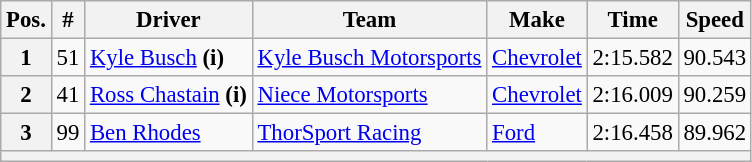<table class="wikitable" style="font-size:95%">
<tr>
<th>Pos.</th>
<th>#</th>
<th>Driver</th>
<th>Team</th>
<th>Make</th>
<th>Time</th>
<th>Speed</th>
</tr>
<tr>
<th>1</th>
<td>51</td>
<td><a href='#'>Kyle Busch</a> <strong>(i)</strong></td>
<td><a href='#'>Kyle Busch Motorsports</a></td>
<td><a href='#'>Chevrolet</a></td>
<td>2:15.582</td>
<td>90.543</td>
</tr>
<tr>
<th>2</th>
<td>41</td>
<td><a href='#'>Ross Chastain</a> <strong>(i)</strong></td>
<td><a href='#'>Niece Motorsports</a></td>
<td><a href='#'>Chevrolet</a></td>
<td>2:16.009</td>
<td>90.259</td>
</tr>
<tr>
<th>3</th>
<td>99</td>
<td><a href='#'>Ben Rhodes</a></td>
<td><a href='#'>ThorSport Racing</a></td>
<td><a href='#'>Ford</a></td>
<td>2:16.458</td>
<td>89.962</td>
</tr>
<tr>
<th colspan="7"></th>
</tr>
</table>
